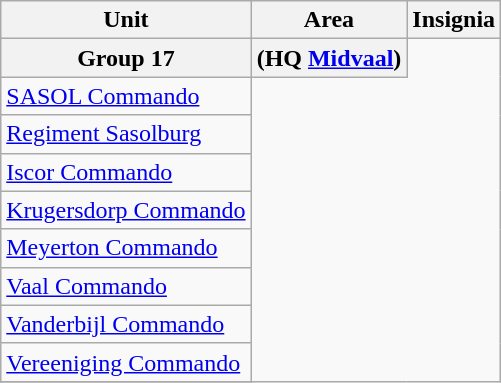<table class="wikitable">
<tr>
<th>Unit</th>
<th>Area</th>
<th>Insignia</th>
</tr>
<tr>
<th>Group 17</th>
<th>(HQ <a href='#'>Midvaal</a>)</th>
</tr>
<tr>
<td><a href='#'>SASOL Commando</a></td>
</tr>
<tr>
<td><a href='#'>Regiment Sasolburg</a></td>
</tr>
<tr>
<td><a href='#'>Iscor Commando</a></td>
</tr>
<tr>
<td><a href='#'>Krugersdorp Commando</a></td>
</tr>
<tr>
<td><a href='#'>Meyerton Commando</a></td>
</tr>
<tr>
<td><a href='#'>Vaal Commando</a></td>
</tr>
<tr>
<td><a href='#'>Vanderbijl Commando</a></td>
</tr>
<tr>
<td><a href='#'>Vereeniging Commando</a></td>
</tr>
<tr>
</tr>
</table>
